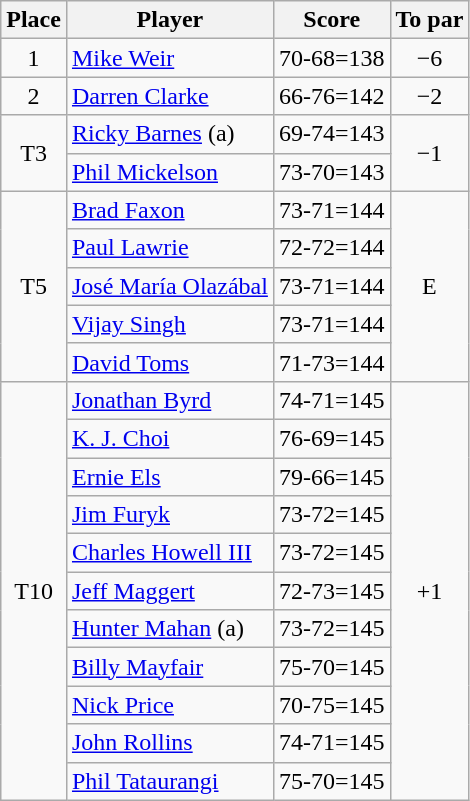<table class="wikitable">
<tr>
<th>Place</th>
<th>Player</th>
<th>Score</th>
<th>To par</th>
</tr>
<tr>
<td align=center>1</td>
<td> <a href='#'>Mike Weir</a></td>
<td align=center>70-68=138</td>
<td align=center>−6</td>
</tr>
<tr>
<td align=center>2</td>
<td> <a href='#'>Darren Clarke</a></td>
<td align=center>66-76=142</td>
<td align=center>−2</td>
</tr>
<tr>
<td rowspan="2" align=center>T3</td>
<td> <a href='#'>Ricky Barnes</a> (a)</td>
<td align=center>69-74=143</td>
<td rowspan="2" align=center>−1</td>
</tr>
<tr>
<td> <a href='#'>Phil Mickelson</a></td>
<td align=center>73-70=143</td>
</tr>
<tr>
<td rowspan="5" align=center>T5</td>
<td> <a href='#'>Brad Faxon</a></td>
<td align=center>73-71=144</td>
<td rowspan="5" align=center>E</td>
</tr>
<tr>
<td> <a href='#'>Paul Lawrie</a></td>
<td align=center>72-72=144</td>
</tr>
<tr>
<td> <a href='#'>José María Olazábal</a></td>
<td align=center>73-71=144</td>
</tr>
<tr>
<td> <a href='#'>Vijay Singh</a></td>
<td align=center>73-71=144</td>
</tr>
<tr>
<td> <a href='#'>David Toms</a></td>
<td align=center>71-73=144</td>
</tr>
<tr>
<td rowspan="11" align=center>T10</td>
<td> <a href='#'>Jonathan Byrd</a></td>
<td align=center>74-71=145</td>
<td rowspan="11" align=center>+1</td>
</tr>
<tr>
<td> <a href='#'>K. J. Choi</a></td>
<td align=center>76-69=145</td>
</tr>
<tr>
<td> <a href='#'>Ernie Els</a></td>
<td align=center>79-66=145</td>
</tr>
<tr>
<td> <a href='#'>Jim Furyk</a></td>
<td align=center>73-72=145</td>
</tr>
<tr>
<td> <a href='#'>Charles Howell III</a></td>
<td align=center>73-72=145</td>
</tr>
<tr>
<td> <a href='#'>Jeff Maggert</a></td>
<td align=center>72-73=145</td>
</tr>
<tr>
<td> <a href='#'>Hunter Mahan</a> (a)</td>
<td align=center>73-72=145</td>
</tr>
<tr>
<td> <a href='#'>Billy Mayfair</a></td>
<td align=center>75-70=145</td>
</tr>
<tr>
<td> <a href='#'>Nick Price</a></td>
<td align=center>70-75=145</td>
</tr>
<tr>
<td> <a href='#'>John Rollins</a></td>
<td align=center>74-71=145</td>
</tr>
<tr>
<td> <a href='#'>Phil Tataurangi</a></td>
<td align=center>75-70=145</td>
</tr>
</table>
